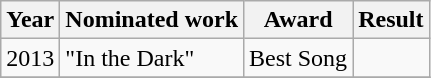<table class="wikitable">
<tr>
<th>Year</th>
<th>Nominated work</th>
<th>Award</th>
<th>Result</th>
</tr>
<tr>
<td>2013</td>
<td>"In the Dark"</td>
<td>Best Song</td>
<td></td>
</tr>
<tr>
</tr>
</table>
